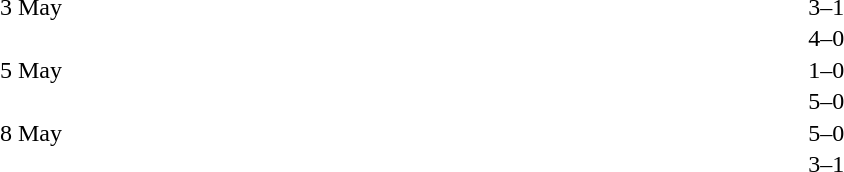<table cellspacing=1 width=70%>
<tr>
<th width=25%></th>
<th width=30%></th>
<th width=15%></th>
<th width=30%></th>
</tr>
<tr>
<td>3 May</td>
<td align=right></td>
<td align=center>3–1</td>
<td></td>
</tr>
<tr>
<td></td>
<td align=right></td>
<td align=center>4–0</td>
<td></td>
</tr>
<tr>
<td>5 May</td>
<td align=right></td>
<td align=center>1–0</td>
<td></td>
</tr>
<tr>
<td></td>
<td align=right></td>
<td align=center>5–0</td>
<td></td>
</tr>
<tr>
<td>8 May</td>
<td align=right></td>
<td align=center>5–0</td>
<td></td>
</tr>
<tr>
<td></td>
<td align=right></td>
<td align=center>3–1</td>
<td></td>
</tr>
</table>
